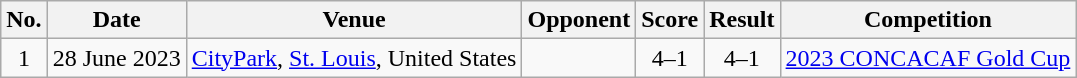<table class="wikitable sortable">
<tr>
<th scope="col">No.</th>
<th scope="col">Date</th>
<th scope="col">Venue</th>
<th scope="col">Opponent</th>
<th scope="col">Score</th>
<th scope="col">Result</th>
<th scope="col">Competition</th>
</tr>
<tr>
<td align="center">1</td>
<td>28 June 2023</td>
<td><a href='#'>CityPark</a>, <a href='#'>St. Louis</a>, United States</td>
<td></td>
<td align="center">4–1</td>
<td align="center">4–1</td>
<td><a href='#'>2023 CONCACAF Gold Cup</a></td>
</tr>
</table>
